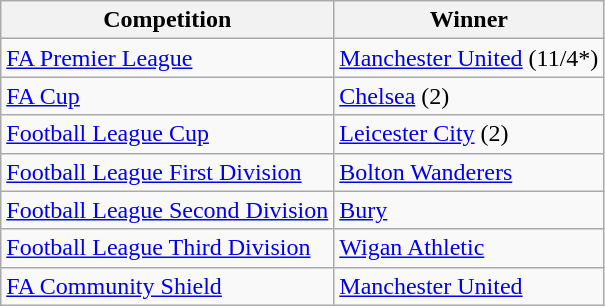<table class="wikitable">
<tr>
<th>Competition</th>
<th>Winner</th>
</tr>
<tr>
<td><a href='#'>FA Premier League</a></td>
<td><a href='#'>Manchester United</a> (11/4*)</td>
</tr>
<tr>
<td><a href='#'>FA Cup</a></td>
<td><a href='#'>Chelsea</a> (2)</td>
</tr>
<tr>
<td><a href='#'>Football League Cup</a></td>
<td><a href='#'>Leicester City</a> (2)</td>
</tr>
<tr>
<td><a href='#'>Football League First Division</a></td>
<td><a href='#'>Bolton Wanderers</a></td>
</tr>
<tr>
<td><a href='#'>Football League Second Division</a></td>
<td><a href='#'>Bury</a></td>
</tr>
<tr>
<td><a href='#'>Football League Third Division</a></td>
<td><a href='#'>Wigan Athletic</a></td>
</tr>
<tr>
<td><a href='#'>FA Community Shield</a></td>
<td><a href='#'>Manchester United</a></td>
</tr>
</table>
